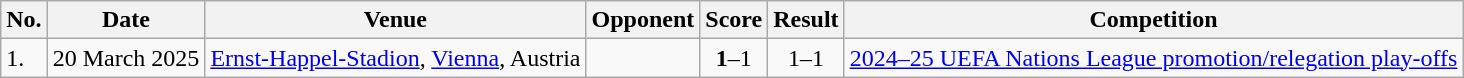<table class="wikitable sortable">
<tr>
<th>No.</th>
<th>Date</th>
<th>Venue</th>
<th>Opponent</th>
<th>Score</th>
<th>Result</th>
<th>Competition</th>
</tr>
<tr>
<td>1.</td>
<td>20 March 2025</td>
<td><a href='#'>Ernst-Happel-Stadion</a>, <a href='#'>Vienna</a>, Austria</td>
<td></td>
<td align=center><strong>1</strong>–1</td>
<td align=center>1–1</td>
<td><a href='#'>2024–25 UEFA Nations League promotion/relegation play-offs</a></td>
</tr>
</table>
